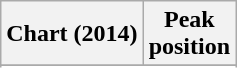<table class="wikitable sortable plainrowheaders" style="text-align:center">
<tr>
<th scope="col">Chart (2014)</th>
<th scope="col">Peak<br>position</th>
</tr>
<tr>
</tr>
<tr>
</tr>
<tr>
</tr>
<tr>
</tr>
<tr>
</tr>
<tr>
</tr>
<tr>
</tr>
<tr>
</tr>
</table>
